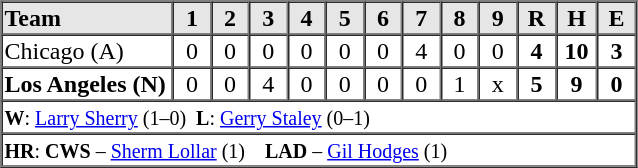<table border=1 cellspacing=0 width=425 style="margin-left:3em;">
<tr style="text-align:center; background-color:#e6e6e6;">
<th align=left width=125>Team</th>
<th width=25>1</th>
<th width=25>2</th>
<th width=25>3</th>
<th width=25>4</th>
<th width=25>5</th>
<th width=25>6</th>
<th width=25>7</th>
<th width=25>8</th>
<th width=25>9</th>
<th width=25>R</th>
<th width=25>H</th>
<th width=25>E</th>
</tr>
<tr style="text-align:center;">
<td align=left>Chicago (A)</td>
<td>0</td>
<td>0</td>
<td>0</td>
<td>0</td>
<td>0</td>
<td>0</td>
<td>4</td>
<td>0</td>
<td>0</td>
<td><strong>4</strong></td>
<td><strong>10</strong></td>
<td><strong>3</strong></td>
</tr>
<tr style="text-align:center;">
<td align=left><strong>Los Angeles (N)</strong></td>
<td>0</td>
<td>0</td>
<td>4</td>
<td>0</td>
<td>0</td>
<td>0</td>
<td>0</td>
<td>1</td>
<td>x</td>
<td><strong>5</strong></td>
<td><strong>9</strong></td>
<td><strong>0</strong></td>
</tr>
<tr style="text-align:left;">
<td colspan=13><small><strong>W</strong>: <a href='#'>Larry Sherry</a> (1–0)  <strong>L</strong>: <a href='#'>Gerry Staley</a> (0–1)</small></td>
</tr>
<tr style="text-align:left;">
<td colspan=13><small><strong>HR</strong>: <strong>CWS</strong> – <a href='#'>Sherm Lollar</a> (1)    <strong>LAD</strong> – <a href='#'>Gil Hodges</a> (1)</small></td>
</tr>
</table>
